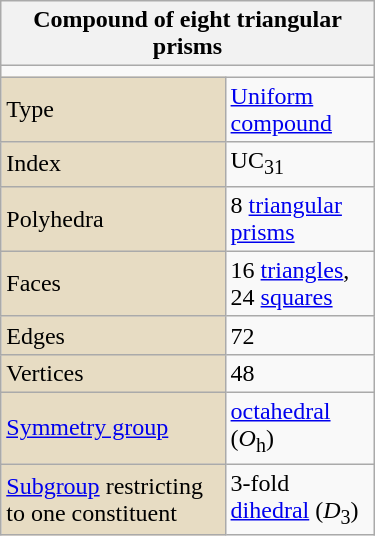<table class=wikitable style="float:right; margin-left:8px; width:250px">
<tr>
<th bgcolor=#e7dcc3 colspan=2>Compound of eight triangular prisms</th>
</tr>
<tr>
<td align=center colspan=2></td>
</tr>
<tr>
<td bgcolor=#e7dcc3>Type</td>
<td><a href='#'>Uniform compound</a></td>
</tr>
<tr>
<td bgcolor=#e7dcc3>Index</td>
<td>UC<sub>31</sub></td>
</tr>
<tr>
<td bgcolor=#e7dcc3>Polyhedra</td>
<td>8 <a href='#'>triangular prisms</a></td>
</tr>
<tr>
<td bgcolor=#e7dcc3>Faces</td>
<td>16 <a href='#'>triangles</a>,<br>24 <a href='#'>squares</a></td>
</tr>
<tr>
<td bgcolor=#e7dcc3>Edges</td>
<td>72</td>
</tr>
<tr>
<td bgcolor=#e7dcc3>Vertices</td>
<td>48</td>
</tr>
<tr>
<td bgcolor=#e7dcc3><a href='#'>Symmetry group</a></td>
<td><a href='#'>octahedral</a> (<em>O</em><sub>h</sub>)</td>
</tr>
<tr>
<td bgcolor=#e7dcc3><a href='#'>Subgroup</a> restricting to one constituent</td>
<td>3-fold <a href='#'>dihedral</a> (<em>D</em><sub>3</sub>)</td>
</tr>
</table>
